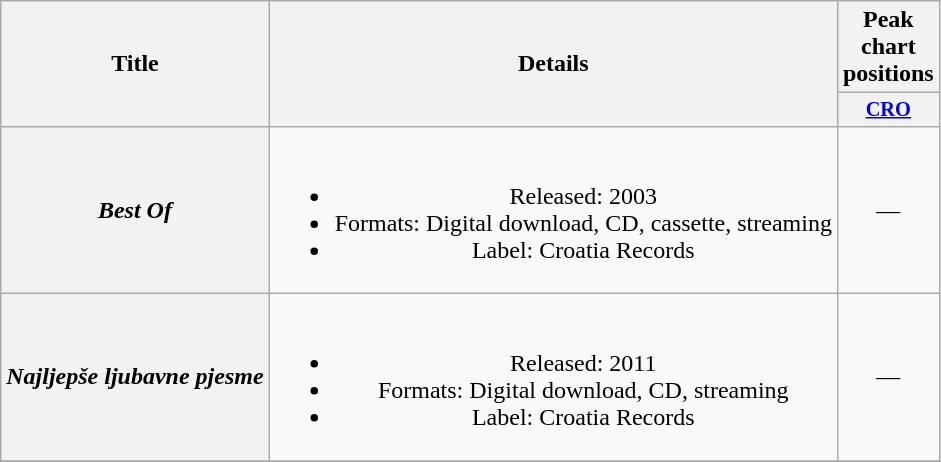<table class="wikitable plainrowheaders" style="text-align:center;">
<tr>
<th scope="col" rowspan="2">Title</th>
<th scope="col" rowspan="2">Details</th>
<th scope="col" colspan="1">Peak chart positions</th>
</tr>
<tr>
<th scope="col" style="width:3em;font-size:85%;"><a href='#'>CRO</a><br></th>
</tr>
<tr>
<th scope="row"><em>Best Of</em></th>
<td><br><ul><li>Released: 2003</li><li>Formats: Digital download, CD, cassette, streaming</li><li>Label: Croatia Records</li></ul></td>
<td>—</td>
</tr>
<tr>
<th scope="row"><em>Najljepše ljubavne pjesme</em></th>
<td><br><ul><li>Released: 2011</li><li>Formats: Digital download, CD, streaming</li><li>Label: Croatia Records</li></ul></td>
<td>—</td>
</tr>
<tr>
</tr>
</table>
